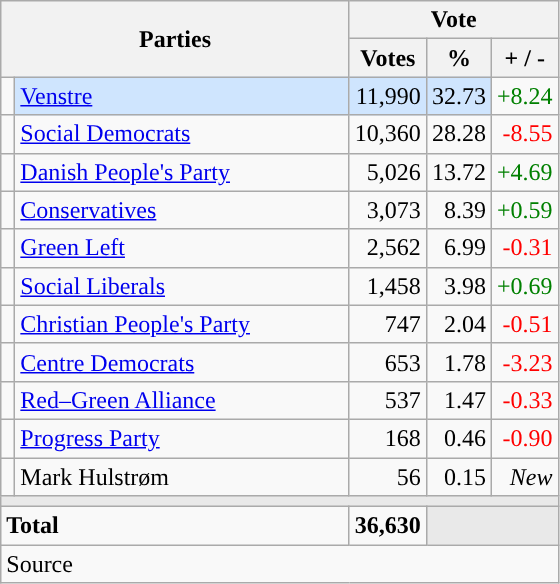<table class="wikitable" style="text-align:right;">
<tr>
<th style="text-align:centre;" rowspan="2" colspan="2" width="225">Parties</th>
<th colspan="3">Vote</th>
</tr>
<tr>
<th width="15">Votes</th>
<th width="15">%</th>
<th width="15">+ / -</th>
</tr>
<tr>
<td width="2" style="color:inherit;background:"></td>
<td bgcolor=#cfe5fe  align="left"><a href='#'>Venstre</a></td>
<td bgcolor=#cfe5fe>11,990</td>
<td bgcolor=#cfe5fe>32.73</td>
<td style=color:green;>+8.24</td>
</tr>
<tr>
<td width="2" style="color:inherit;background:"></td>
<td align="left"><a href='#'>Social Democrats</a></td>
<td>10,360</td>
<td>28.28</td>
<td style=color:red;>-8.55</td>
</tr>
<tr>
<td width="2" style="color:inherit;background:"></td>
<td align="left"><a href='#'>Danish People's Party</a></td>
<td>5,026</td>
<td>13.72</td>
<td style=color:green;>+4.69</td>
</tr>
<tr>
<td width="2" style="color:inherit;background:"></td>
<td align="left"><a href='#'>Conservatives</a></td>
<td>3,073</td>
<td>8.39</td>
<td style=color:green;>+0.59</td>
</tr>
<tr>
<td width="2" style="color:inherit;background:"></td>
<td align="left"><a href='#'>Green Left</a></td>
<td>2,562</td>
<td>6.99</td>
<td style=color:red;>-0.31</td>
</tr>
<tr>
<td width="2" style="color:inherit;background:"></td>
<td align="left"><a href='#'>Social Liberals</a></td>
<td>1,458</td>
<td>3.98</td>
<td style=color:green;>+0.69</td>
</tr>
<tr>
<td width="2" style="color:inherit;background:"></td>
<td align="left"><a href='#'>Christian People's Party</a></td>
<td>747</td>
<td>2.04</td>
<td style=color:red;>-0.51</td>
</tr>
<tr>
<td width="2" style="color:inherit;background:"></td>
<td align="left"><a href='#'>Centre Democrats</a></td>
<td>653</td>
<td>1.78</td>
<td style=color:red;>-3.23</td>
</tr>
<tr>
<td width="2" style="color:inherit;background:"></td>
<td align="left"><a href='#'>Red–Green Alliance</a></td>
<td>537</td>
<td>1.47</td>
<td style=color:red;>-0.33</td>
</tr>
<tr>
<td width="2" style="color:inherit;background:"></td>
<td align="left"><a href='#'>Progress Party</a></td>
<td>168</td>
<td>0.46</td>
<td style=color:red;>-0.90</td>
</tr>
<tr>
<td width="2" style="color:inherit;background:"></td>
<td align="left">Mark Hulstrøm</td>
<td>56</td>
<td>0.15</td>
<td><em>New</em></td>
</tr>
<tr>
<td colspan="7" bgcolor="#E9E9E9"></td>
</tr>
<tr>
<td align="left" colspan="2"><strong>Total</strong></td>
<td><strong>36,630</strong></td>
<td bgcolor="#E9E9E9" colspan="2"></td>
</tr>
<tr>
<td align="left" colspan="6">Source</td>
</tr>
</table>
